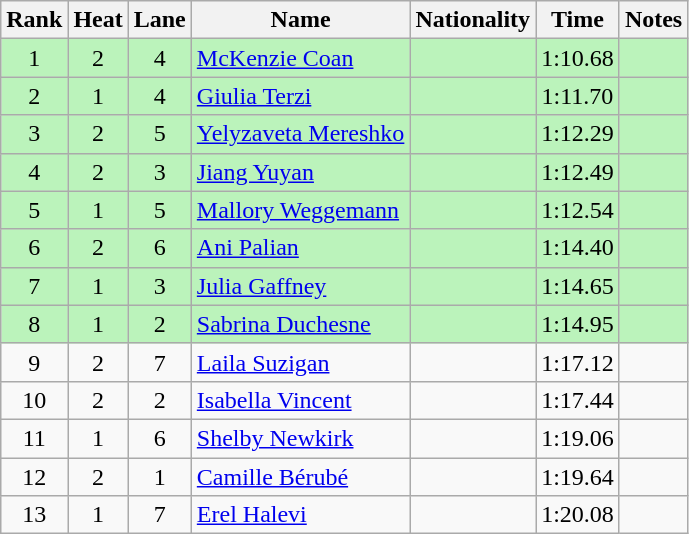<table class="wikitable sortable" style="text-align:center">
<tr>
<th>Rank</th>
<th>Heat</th>
<th>Lane</th>
<th>Name</th>
<th>Nationality</th>
<th>Time</th>
<th>Notes</th>
</tr>
<tr bgcolor=bbf3bb>
<td>1</td>
<td>2</td>
<td>4</td>
<td align=left><a href='#'>McKenzie Coan</a></td>
<td align=left></td>
<td>1:10.68</td>
<td></td>
</tr>
<tr bgcolor=bbf3bb>
<td>2</td>
<td>1</td>
<td>4</td>
<td align=left><a href='#'>Giulia Terzi</a></td>
<td align=left></td>
<td>1:11.70</td>
<td></td>
</tr>
<tr bgcolor=bbf3bb>
<td>3</td>
<td>2</td>
<td>5</td>
<td align=left><a href='#'>Yelyzaveta Mereshko</a></td>
<td align=left></td>
<td>1:12.29</td>
<td></td>
</tr>
<tr bgcolor=bbf3bb>
<td>4</td>
<td>2</td>
<td>3</td>
<td align=left><a href='#'>Jiang Yuyan</a></td>
<td align=left></td>
<td>1:12.49</td>
<td></td>
</tr>
<tr bgcolor=bbf3bb>
<td>5</td>
<td>1</td>
<td>5</td>
<td align=left><a href='#'>Mallory Weggemann</a></td>
<td align=left></td>
<td>1:12.54</td>
<td></td>
</tr>
<tr bgcolor=bbf3bb>
<td>6</td>
<td>2</td>
<td>6</td>
<td align=left><a href='#'>Ani Palian</a></td>
<td align=left></td>
<td>1:14.40</td>
<td></td>
</tr>
<tr bgcolor=bbf3bb>
<td>7</td>
<td>1</td>
<td>3</td>
<td align=left><a href='#'>Julia Gaffney</a></td>
<td align=left></td>
<td>1:14.65</td>
<td></td>
</tr>
<tr bgcolor=bbf3bb>
<td>8</td>
<td>1</td>
<td>2</td>
<td align=left><a href='#'>Sabrina Duchesne</a></td>
<td align=left></td>
<td>1:14.95</td>
<td></td>
</tr>
<tr>
<td>9</td>
<td>2</td>
<td>7</td>
<td align=left><a href='#'>Laila Suzigan</a></td>
<td align=left></td>
<td>1:17.12</td>
<td></td>
</tr>
<tr>
<td>10</td>
<td>2</td>
<td>2</td>
<td align=left><a href='#'>Isabella Vincent</a></td>
<td align=left></td>
<td>1:17.44</td>
<td></td>
</tr>
<tr>
<td>11</td>
<td>1</td>
<td>6</td>
<td align=left><a href='#'>Shelby Newkirk</a></td>
<td align=left></td>
<td>1:19.06</td>
<td></td>
</tr>
<tr>
<td>12</td>
<td>2</td>
<td>1</td>
<td align=left><a href='#'>Camille Bérubé</a></td>
<td align=left></td>
<td>1:19.64</td>
<td></td>
</tr>
<tr>
<td>13</td>
<td>1</td>
<td>7</td>
<td align=left><a href='#'>Erel Halevi</a></td>
<td align=left></td>
<td>1:20.08</td>
<td></td>
</tr>
</table>
